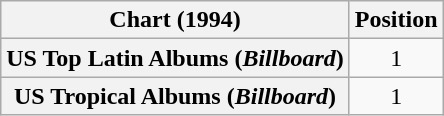<table class="wikitable sortable plainrowheaders">
<tr>
<th scope="col">Chart (1994)</th>
<th scope="col">Position</th>
</tr>
<tr>
<th scope="row">US Top Latin Albums (<em>Billboard</em>)</th>
<td align="center">1</td>
</tr>
<tr>
<th scope="row">US Tropical Albums (<em>Billboard</em>)</th>
<td align="center">1</td>
</tr>
</table>
